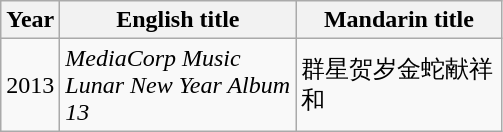<table class="wikitable sortable">
<tr>
<th width="30px">Year</th>
<th width="150px">English title</th>
<th width="130px">Mandarin title</th>
</tr>
<tr>
<td>2013</td>
<td><em>MediaCorp Music Lunar New Year Album 13</em></td>
<td>群星贺岁金蛇献祥和</td>
</tr>
</table>
